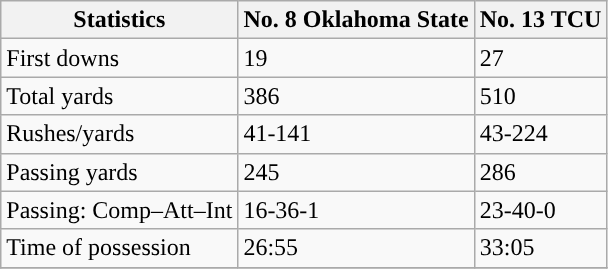<table class="wikitable" style="float: left;">
<tr>
<th>Statistics</th>
<th>No. 8 Oklahoma State</th>
<th>No. 13 TCU</th>
</tr>
<tr>
<td>First downs</td>
<td>19</td>
<td>27</td>
</tr>
<tr>
<td>Total yards</td>
<td>386</td>
<td>510</td>
</tr>
<tr>
<td>Rushes/yards</td>
<td>41-141</td>
<td>43-224</td>
</tr>
<tr>
<td>Passing yards</td>
<td>245</td>
<td>286</td>
</tr>
<tr>
<td>Passing: Comp–Att–Int</td>
<td>16-36-1</td>
<td>23-40-0</td>
</tr>
<tr>
<td>Time of possession</td>
<td>26:55</td>
<td>33:05</td>
</tr>
<tr>
</tr>
</table>
